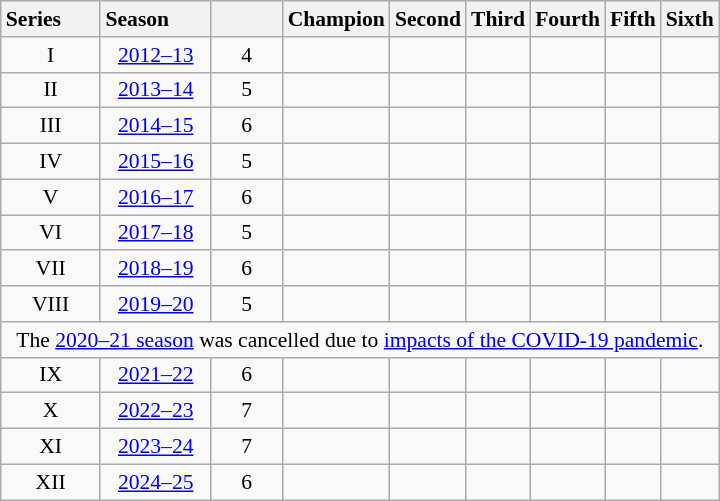<table class = "wikitable sortable" style="text-align:center; font-size:90%;">
<tr>
<th style="width:4.0em; padding-right:5px; text-align:left;">Series</th>
<th style="width:4.5em; padding-right:5px; text-align:left;">Season</th>
<th style="width:2.7em; padding-right:5px; text-align:left;"></th>
<th> Champion</th>
<th> Second</th>
<th> Third</th>
<th>Fourth</th>
<th>Fifth</th>
<th>Sixth</th>
</tr>
<tr>
<td>I</td>
<td><a href='#'>2012–13</a></td>
<td align=center>4</td>
<td style="padding:8px 5px 0;"></td>
<td></td>
<td></td>
<td></td>
<td></td>
<td></td>
</tr>
<tr>
<td>II</td>
<td><a href='#'>2013–14</a></td>
<td align=center>5</td>
<td style="padding:8px 5px 0;"></td>
<td></td>
<td></td>
<td></td>
<td></td>
<td></td>
</tr>
<tr>
<td>III</td>
<td><a href='#'>2014–15</a></td>
<td align=center>6</td>
<td style="padding:8px 5px 0;"></td>
<td></td>
<td></td>
<td></td>
<td></td>
<td></td>
</tr>
<tr>
<td>IV</td>
<td><a href='#'>2015–16</a></td>
<td align=center>5</td>
<td style="padding:8px 5px 0;"></td>
<td></td>
<td></td>
<td></td>
<td></td>
<td></td>
</tr>
<tr>
<td>V</td>
<td><a href='#'>2016–17</a></td>
<td align=center>6</td>
<td style="padding:8px 5px 0;"></td>
<td></td>
<td></td>
<td></td>
<td></td>
<td></td>
</tr>
<tr>
<td>VI</td>
<td><a href='#'>2017–18</a></td>
<td align=center>5</td>
<td style="padding:8px 5px 0;"></td>
<td></td>
<td></td>
<td></td>
<td></td>
<td></td>
</tr>
<tr>
<td>VII</td>
<td><a href='#'>2018–19</a></td>
<td align=center>6</td>
<td style="padding:8px 5px 0;"></td>
<td></td>
<td></td>
<td></td>
<td></td>
<td></td>
</tr>
<tr>
<td>VIII</td>
<td><a href='#'>2019–20</a></td>
<td>5</td>
<td style="padding:8px 5px 0;"></td>
<td></td>
<td></td>
<td></td>
<td></td>
<td></td>
</tr>
<tr>
<td colspan=100%>The <a href='#'>2020–21 season</a> was cancelled due to <a href='#'>impacts of the COVID-19 pandemic</a>.</td>
</tr>
<tr>
<td>IX</td>
<td><a href='#'>2021–22</a></td>
<td align=center>6</td>
<td style="padding:8px 5px 0;"></td>
<td></td>
<td></td>
<td></td>
<td></td>
<td></td>
</tr>
<tr>
<td>X</td>
<td><a href='#'>2022–23</a></td>
<td>7</td>
<td></td>
<td></td>
<td></td>
<td></td>
<td></td>
<td></td>
</tr>
<tr>
<td>XI</td>
<td><a href='#'>2023–24</a></td>
<td>7</td>
<td></td>
<td></td>
<td></td>
<td></td>
<td></td>
<td></td>
</tr>
<tr>
<td>XII</td>
<td><a href='#'>2024–25</a></td>
<td>6</td>
<td></td>
<td></td>
<td></td>
<td></td>
<td></td>
<td></td>
</tr>
</table>
